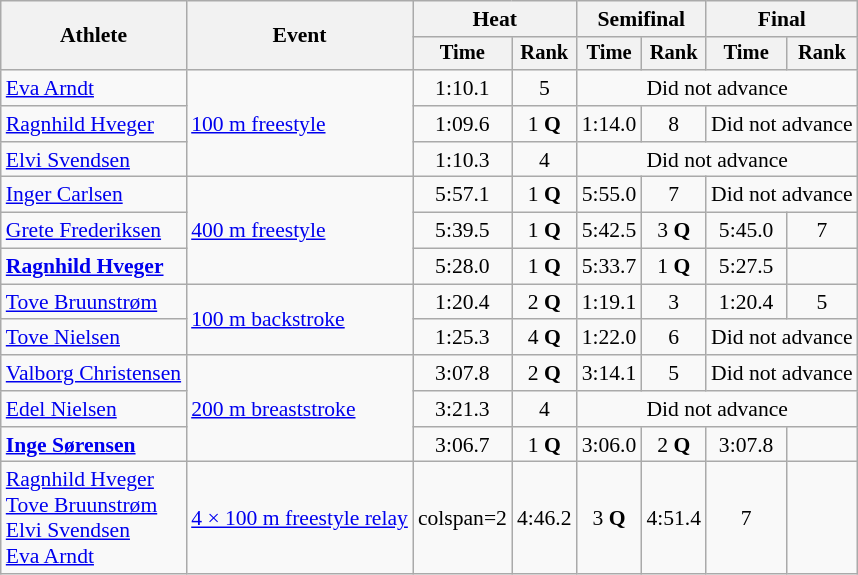<table class=wikitable style="font-size:90%;">
<tr>
<th rowspan=2>Athlete</th>
<th rowspan=2>Event</th>
<th colspan=2>Heat</th>
<th colspan=2>Semifinal</th>
<th colspan=2>Final</th>
</tr>
<tr style="font-size:95%">
<th>Time</th>
<th>Rank</th>
<th>Time</th>
<th>Rank</th>
<th>Time</th>
<th>Rank</th>
</tr>
<tr align=center>
<td align=left><a href='#'>Eva Arndt</a></td>
<td rowspan=3 align=left><a href='#'>100 m freestyle</a></td>
<td>1:10.1</td>
<td>5</td>
<td colspan=4>Did not advance</td>
</tr>
<tr align=center>
<td align=left><a href='#'>Ragnhild Hveger</a></td>
<td>1:09.6</td>
<td>1 <strong>Q</strong></td>
<td>1:14.0</td>
<td>8</td>
<td colspan=2>Did not advance</td>
</tr>
<tr align=center>
<td align=left><a href='#'>Elvi Svendsen</a></td>
<td>1:10.3</td>
<td>4</td>
<td colspan=4>Did not advance</td>
</tr>
<tr align=center>
<td align=left><a href='#'>Inger Carlsen</a></td>
<td rowspan=3 align=left><a href='#'>400 m freestyle</a></td>
<td>5:57.1</td>
<td>1 <strong>Q</strong></td>
<td>5:55.0</td>
<td>7</td>
<td colspan=2>Did not advance</td>
</tr>
<tr align=center>
<td align=left><a href='#'>Grete Frederiksen</a></td>
<td>5:39.5</td>
<td>1 <strong>Q</strong></td>
<td>5:42.5</td>
<td>3 <strong>Q</strong></td>
<td>5:45.0</td>
<td>7</td>
</tr>
<tr align=center>
<td align=left><strong><a href='#'>Ragnhild Hveger</a></strong></td>
<td>5:28.0 </td>
<td>1 <strong>Q</strong></td>
<td>5:33.7</td>
<td>1 <strong>Q</strong></td>
<td>5:27.5</td>
<td></td>
</tr>
<tr align=center>
<td align=left><a href='#'>Tove Bruunstrøm</a></td>
<td rowspan=2 align=left><a href='#'>100 m backstroke</a></td>
<td>1:20.4</td>
<td>2 <strong>Q</strong></td>
<td>1:19.1</td>
<td>3</td>
<td>1:20.4</td>
<td>5</td>
</tr>
<tr align=center>
<td align=left><a href='#'>Tove Nielsen</a></td>
<td>1:25.3</td>
<td>4 <strong>Q</strong></td>
<td>1:22.0</td>
<td>6</td>
<td colspan=2>Did not advance</td>
</tr>
<tr align=center>
<td align=left><a href='#'>Valborg Christensen</a></td>
<td rowspan=3 align=left><a href='#'>200 m breaststroke</a></td>
<td>3:07.8</td>
<td>2 <strong>Q</strong></td>
<td>3:14.1</td>
<td>5</td>
<td colspan=2>Did not advance</td>
</tr>
<tr align=center>
<td align=left><a href='#'>Edel Nielsen</a></td>
<td>3:21.3</td>
<td>4</td>
<td colspan=4>Did not advance</td>
</tr>
<tr align=center>
<td align=left><strong><a href='#'>Inge Sørensen</a></strong></td>
<td>3:06.7</td>
<td>1 <strong>Q</strong></td>
<td>3:06.0</td>
<td>2 <strong>Q</strong></td>
<td>3:07.8</td>
<td></td>
</tr>
<tr align=center>
<td align=left><a href='#'>Ragnhild Hveger</a><br><a href='#'>Tove Bruunstrøm</a><br><a href='#'>Elvi Svendsen</a><br><a href='#'>Eva Arndt</a></td>
<td align=left><a href='#'>4 × 100 m freestyle relay</a></td>
<td>colspan=2 </td>
<td>4:46.2</td>
<td>3 <strong>Q</strong></td>
<td>4:51.4</td>
<td>7</td>
</tr>
</table>
